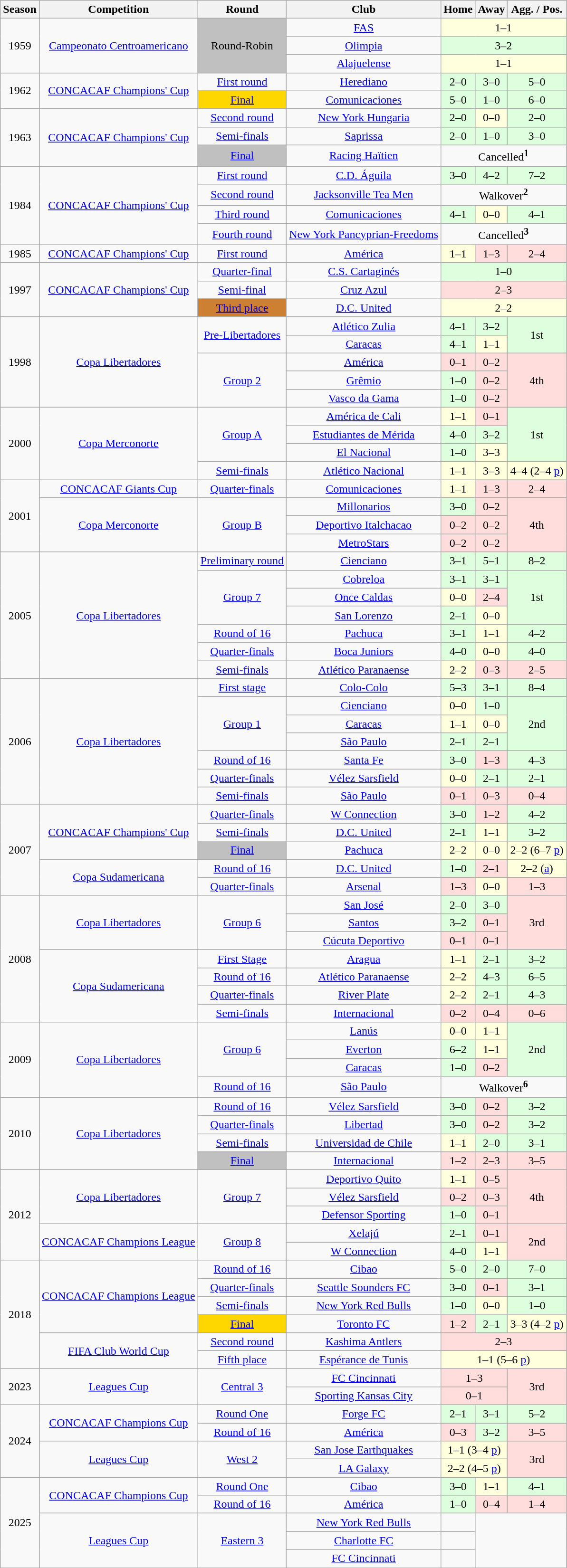<table class="wikitable" style="text-align: center;">
<tr>
<th>Season</th>
<th>Competition</th>
<th>Round</th>
<th>Club</th>
<th>Home</th>
<th>Away</th>
<th>Agg. / Pos.</th>
</tr>
<tr>
<td rowspan=3>1959</td>
<td rowspan=3><a href='#'>Campeonato Centroamericano</a></td>
<td rowspan=3 style="background:silver;">Round-Robin</td>
<td> <a href='#'>FAS</a></td>
<td colspan=3 bgcolor=#ffd>1–1</td>
</tr>
<tr>
<td> <a href='#'>Olimpia</a></td>
<td colspan=3 bgcolor=#dfd>3–2</td>
</tr>
<tr>
<td> <a href='#'>Alajuelense</a></td>
<td colspan=3 bgcolor=#ffd>1–1</td>
</tr>
<tr>
<td rowspan=2>1962</td>
<td rowspan=2><a href='#'>CONCACAF Champions' Cup</a></td>
<td rowspan=1><a href='#'>First round</a></td>
<td> <a href='#'>Herediano</a></td>
<td style="text-align:center; background:#dfd;">2–0</td>
<td style="text-align:center; background:#dfd;">3–0</td>
<td style="text-align:center; background:#dfd;">5–0</td>
</tr>
<tr>
<td style="background:#FFD700;"><a href='#'>Final</a></td>
<td> <a href='#'>Comunicaciones</a></td>
<td style="text-align:center; background:#dfd;">5–0</td>
<td style="text-align:center; background:#dfd;">1–0</td>
<td style="text-align:center; background:#dfd;">6–0</td>
</tr>
<tr>
<td rowspan=3>1963</td>
<td rowspan=3><a href='#'>CONCACAF Champions' Cup</a></td>
<td rowspan=1><a href='#'>Second round</a></td>
<td> <a href='#'>New York Hungaria</a></td>
<td style="text-align:center; background:#dfd;">2–0</td>
<td style="text-align:center; background:#ffd;">0–0</td>
<td style="text-align:center; background:#dfd;">2–0</td>
</tr>
<tr>
<td rowspan=1><a href='#'>Semi-finals</a></td>
<td> <a href='#'>Saprissa</a></td>
<td style="text-align:center; background:#dfd;">2–0</td>
<td style="text-align:center; background:#dfd;">1–0</td>
<td style="text-align:center; background:#dfd;">3–0</td>
</tr>
<tr>
<td style="background:#C0C0C0;"><a href='#'>Final</a></td>
<td> <a href='#'>Racing Haïtien</a></td>
<td colspan=3 style="text-align:center">Cancelled<sup><strong>1</strong></sup></td>
</tr>
<tr>
<td rowspan=4>1984</td>
<td rowspan=4><a href='#'>CONCACAF Champions' Cup</a></td>
<td rowspan=1><a href='#'>First round</a></td>
<td> <a href='#'>C.D. Águila</a></td>
<td style="text-align:center; background:#dfd;">3–0</td>
<td style="text-align:center; background:#dfd;">4–2</td>
<td style="text-align:center; background:#dfd;">7–2</td>
</tr>
<tr>
<td rowspan=1><a href='#'>Second round</a></td>
<td> <a href='#'>Jacksonville Tea Men</a></td>
<td colspan=3 style="text-align:center">Walkover<sup><strong>2</strong></sup></td>
</tr>
<tr>
<td rowspan=1><a href='#'>Third round</a></td>
<td> <a href='#'>Comunicaciones</a></td>
<td style="text-align:center; background:#dfd;">4–1</td>
<td style="text-align:center; background:#ffd;">0–0</td>
<td style="text-align:center; background:#dfd;">4–1</td>
</tr>
<tr>
<td><a href='#'>Fourth round</a></td>
<td> <a href='#'>New York Pancyprian-Freedoms</a></td>
<td colspan=3 style="text-align:center">Cancelled<sup><strong>3</strong></sup></td>
</tr>
<tr>
<td rowspan=1>1985</td>
<td rowspan=1><a href='#'>CONCACAF Champions' Cup</a></td>
<td rowspan=1><a href='#'>First round</a></td>
<td> <a href='#'>América</a></td>
<td style="text-align:center; background:#ffd;">1–1</td>
<td style="text-align:center; background:#fdd;">1–3</td>
<td style="text-align:center; background:#fdd;">2–4</td>
</tr>
<tr>
<td rowspan=3>1997</td>
<td rowspan=3><a href='#'>CONCACAF Champions' Cup</a></td>
<td rowspan=1><a href='#'>Quarter-final</a></td>
<td> <a href='#'>C.S. Cartaginés</a></td>
<td colspan=3 style="text-align:center; background:#dfd;">1–0</td>
</tr>
<tr>
<td rowspan=1><a href='#'>Semi-final</a></td>
<td> <a href='#'>Cruz Azul</a></td>
<td colspan=3 style="text-align:center; background:#fdd;">2–3</td>
</tr>
<tr>
<td style="background:#CD7F32"><a href='#'>Third place</a></td>
<td> <a href='#'>D.C. United</a></td>
<td colspan=3 style="text-align:center; background:#ffd;">2–2 </td>
</tr>
<tr>
<td rowspan=5>1998</td>
<td rowspan=5><a href='#'>Copa Libertadores</a></td>
<td rowspan=2><a href='#'>Pre-Libertadores</a></td>
<td> <a href='#'>Atlético Zulia</a></td>
<td style="text-align:center; background:#dfd;">4–1</td>
<td style="text-align:center; background:#dfd;">3–2</td>
<td rowspan=2 style="text-align:center; background:#dfd;">1st</td>
</tr>
<tr>
<td> <a href='#'>Caracas</a></td>
<td style="text-align:center; background:#dfd;">4–1</td>
<td style="text-align:center; background:#ffd;">1–1</td>
</tr>
<tr>
<td rowspan=3><a href='#'>Group 2</a></td>
<td> <a href='#'>América</a></td>
<td style="text-align:center; background:#fdd;">0–1</td>
<td style="text-align:center; background:#fdd;">0–2</td>
<td rowspan=3 style="text-align:center; background:#fdd;">4th</td>
</tr>
<tr>
<td> <a href='#'>Grêmio</a></td>
<td style="text-align:center; background:#dfd;">1–0</td>
<td style="text-align:center; background:#fdd;">0–2</td>
</tr>
<tr>
<td> <a href='#'>Vasco da Gama</a></td>
<td style="text-align:center; background:#dfd;">1–0</td>
<td style="text-align:center; background:#fdd;">0–2</td>
</tr>
<tr>
<td rowspan=4>2000</td>
<td rowspan=4><a href='#'>Copa Merconorte</a></td>
<td rowspan=3><a href='#'>Group A</a></td>
<td> <a href='#'>América de Cali</a></td>
<td style="text-align:center; background:#ffd;">1–1</td>
<td style="text-align:center; background:#fdd;">0–1</td>
<td rowspan=3 style="text-align:center; background:#dfd;">1st</td>
</tr>
<tr>
<td> <a href='#'>Estudiantes de Mérida</a></td>
<td style="text-align:center; background:#dfd;">4–0</td>
<td style="text-align:center; background:#dfd;">3–2</td>
</tr>
<tr>
<td> <a href='#'>El Nacional</a></td>
<td style="text-align:center; background:#dfd;">1–0</td>
<td style="text-align:center; background:#ffd;">3–3</td>
</tr>
<tr>
<td rowspan=1><a href='#'>Semi-finals</a></td>
<td> <a href='#'>Atlético Nacional</a></td>
<td style="text-align:center; background:#ffd;">1–1</td>
<td style="text-align:center; background:#ffd;">3–3</td>
<td rowspan=1 style="text-align:center; background:#ffd;">4–4 (2–4 <a href='#'>p</a>)</td>
</tr>
<tr>
<td rowspan=4>2001</td>
<td rowspan=1><a href='#'>CONCACAF Giants Cup</a></td>
<td rowspan=1><a href='#'>Quarter-finals</a></td>
<td> <a href='#'>Comunicaciones</a></td>
<td style="text-align:center; background:#ffd;">1–1</td>
<td style="text-align:center; background:#fdd;">1–3</td>
<td style="text-align:center; background:#fdd;">2–4</td>
</tr>
<tr>
<td rowspan=3><a href='#'>Copa Merconorte</a></td>
<td rowspan=3><a href='#'>Group B</a></td>
<td> <a href='#'>Millonarios</a></td>
<td style="text-align:center; background:#dfd;">3–0</td>
<td style="text-align:center; background:#fdd;">0–2</td>
<td rowspan=3 style="text-align:center; background:#fdd;">4th</td>
</tr>
<tr>
<td> <a href='#'>Deportivo Italchacao</a></td>
<td style="text-align:center; background:#fdd;">0–2</td>
<td style="text-align:center; background:#fdd;">0–2</td>
</tr>
<tr>
<td> <a href='#'>MetroStars</a></td>
<td style="text-align:center; background:#fdd;">0–2</td>
<td style="text-align:center; background:#fdd;">0–2</td>
</tr>
<tr>
<td rowspan=7>2005</td>
<td rowspan=7><a href='#'>Copa Libertadores</a></td>
<td><a href='#'>Preliminary round</a></td>
<td> <a href='#'>Cienciano</a></td>
<td style="text-align:center; background:#dfd;">3–1</td>
<td style="text-align:center; background:#dfd;">5–1</td>
<td style="text-align:center; background:#dfd;">8–2</td>
</tr>
<tr>
<td rowspan=3><a href='#'>Group 7</a></td>
<td> <a href='#'>Cobreloa</a></td>
<td style="text-align:center; background:#dfd;">3–1</td>
<td style="text-align:center; background:#dfd;">3–1</td>
<td rowspan=3 style="text-align:center; background:#dfd;">1st</td>
</tr>
<tr>
<td> <a href='#'>Once Caldas</a></td>
<td style="text-align:center; background:#ffd;">0–0</td>
<td style="text-align:center; background:#fdd;">2–4</td>
</tr>
<tr>
<td> <a href='#'>San Lorenzo</a></td>
<td style="text-align:center; background:#dfd;">2–1</td>
<td style="text-align:center; background:#ffd;">0–0</td>
</tr>
<tr>
<td rowspan=1><a href='#'>Round of 16</a></td>
<td> <a href='#'>Pachuca</a></td>
<td style="text-align:center; background:#dfd;">3–1</td>
<td style="text-align:center; background:#ffd;">1–1</td>
<td style="text-align:center; background:#dfd;">4–2</td>
</tr>
<tr>
<td rowspan=1><a href='#'>Quarter-finals</a></td>
<td> <a href='#'>Boca Juniors</a></td>
<td style="text-align:center; background:#dfd;">4–0</td>
<td style="text-align:center; background:#ffd;">0–0</td>
<td style="text-align:center; background:#dfd;">4–0</td>
</tr>
<tr>
<td><a href='#'>Semi-finals</a></td>
<td> <a href='#'>Atlético Paranaense</a></td>
<td style="text-align:center; background:#ffd;">2–2</td>
<td style="text-align:center; background:#fdd;">0–3</td>
<td style="text-align:center; background:#fdd;">2–5</td>
</tr>
<tr>
<td rowspan=7>2006</td>
<td rowspan=7><a href='#'>Copa Libertadores</a></td>
<td rowspan=1><a href='#'>First stage</a></td>
<td> <a href='#'>Colo-Colo</a></td>
<td style="text-align:center; background:#dfd;">5–3</td>
<td style="text-align:center; background:#dfd;">3–1</td>
<td style="text-align:center; background:#dfd;">8–4</td>
</tr>
<tr>
<td rowspan=3><a href='#'>Group 1</a></td>
<td> <a href='#'>Cienciano</a></td>
<td style="text-align:center; background:#ffd;">0–0</td>
<td style="text-align:center; background:#dfd;">1–0</td>
<td rowspan=3 style="text-align:center; background:#dfd;">2nd</td>
</tr>
<tr>
<td> <a href='#'>Caracas</a></td>
<td style="text-align:center; background:#ffd;">1–1</td>
<td style="text-align:center; background:#ffd;">0–0</td>
</tr>
<tr>
<td> <a href='#'>São Paulo</a></td>
<td style="text-align:center; background:#dfd;">2–1</td>
<td style="text-align:center; background:#dfd;">2–1</td>
</tr>
<tr>
<td rowspan=1><a href='#'>Round of 16</a></td>
<td> <a href='#'>Santa Fe</a></td>
<td style="text-align:center; background:#dfd;">3–0</td>
<td style="text-align:center; background:#fdd;">1–3</td>
<td style="text-align:center; background:#dfd;">4–3</td>
</tr>
<tr>
<td rowspan=1><a href='#'>Quarter-finals</a></td>
<td> <a href='#'>Vélez Sarsfield</a></td>
<td style="text-align:center; background:#ffd;">0–0</td>
<td style="text-align:center; background:#dfd;">2–1</td>
<td style="text-align:center; background:#dfd;">2–1</td>
</tr>
<tr>
<td rowspan=1><a href='#'>Semi-finals</a></td>
<td> <a href='#'>São Paulo</a></td>
<td style="text-align:center; background:#fdd;">0–1</td>
<td style="text-align:center; background:#fdd;">0–3</td>
<td style="text-align:center; background:#fdd;">0–4</td>
</tr>
<tr>
<td rowspan=5>2007</td>
<td rowspan=3><a href='#'>CONCACAF Champions' Cup</a></td>
<td rowspan=1><a href='#'>Quarter-finals</a></td>
<td> <a href='#'>W Connection</a></td>
<td style="text-align:center; background:#dfd;">3–0</td>
<td style="text-align:center; background:#fdd;">1–2</td>
<td style="text-align:center; background:#dfd;">4–2</td>
</tr>
<tr>
<td rowspan=1><a href='#'>Semi-finals</a></td>
<td> <a href='#'>D.C. United</a></td>
<td style="text-align:center; background:#dfd;">2–1</td>
<td style="text-align:center; background:#ffd;">1–1</td>
<td style="text-align:center; background:#dfd;">3–2</td>
</tr>
<tr>
<td style="background:#C0C0C0;"><a href='#'>Final</a></td>
<td> <a href='#'>Pachuca</a></td>
<td style="text-align:center; background:#ffd;">2–2</td>
<td style="text-align:center; background:#ffd;">0–0</td>
<td style="text-align:center; background:#ffd;">2–2  (6–7 <a href='#'>p</a>)</td>
</tr>
<tr>
<td rowspan=2><a href='#'>Copa Sudamericana</a></td>
<td rowspan=1><a href='#'>Round of 16</a></td>
<td> <a href='#'>D.C. United</a></td>
<td style="text-align:center; background:#dfd;">1–0</td>
<td style="text-align:center; background:#fdd;">2–1</td>
<td style="text-align:center; background:#ffd;">2–2 (<a href='#'>a</a>)</td>
</tr>
<tr>
<td rowspan=1><a href='#'>Quarter-finals</a></td>
<td> <a href='#'>Arsenal</a></td>
<td style="text-align:center; background:#fdd;">1–3</td>
<td style="text-align:center; background:#ffd;">0–0</td>
<td style="text-align:center; background:#fdd;">1–3</td>
</tr>
<tr>
<td rowspan=7>2008</td>
<td rowspan=3><a href='#'>Copa Libertadores</a></td>
<td rowspan=3><a href='#'>Group 6</a></td>
<td> <a href='#'>San José</a></td>
<td style="text-align:center; background:#dfd;">2–0</td>
<td style="text-align:center; background:#dfd;">3–0</td>
<td rowspan=3 style="text-align:center; background:#fdd;">3rd</td>
</tr>
<tr>
<td> <a href='#'>Santos</a></td>
<td style="text-align:center; background:#dfd;">3–2</td>
<td style="text-align:center; background:#fdd;">0–1</td>
</tr>
<tr>
<td> <a href='#'>Cúcuta Deportivo</a></td>
<td style="text-align:center; background:#fdd;">0–1</td>
<td style="text-align:center; background:#fdd;">0–1</td>
</tr>
<tr>
<td rowspan=4><a href='#'>Copa Sudamericana</a></td>
<td rowspan=1><a href='#'>First Stage</a></td>
<td> <a href='#'>Aragua</a></td>
<td style="text-align:center; background:#ffd;">1–1</td>
<td style="text-align:center; background:#dfd;">2–1</td>
<td style="text-align:center; background:#dfd;">3–2</td>
</tr>
<tr>
<td rowspan=1><a href='#'>Round of 16</a></td>
<td> <a href='#'>Atlético Paranaense</a></td>
<td style="text-align:center; background:#ffd;">2–2</td>
<td style="text-align:center; background:#dfd;">4–3</td>
<td style="text-align:center; background:#dfd;">6–5</td>
</tr>
<tr>
<td rowspan=1><a href='#'>Quarter-finals</a></td>
<td> <a href='#'>River Plate</a></td>
<td style="text-align:center; background:#ffd;">2–2</td>
<td style="text-align:center; background:#dfd;">2–1</td>
<td style="text-align:center; background:#dfd;">4–3</td>
</tr>
<tr>
<td rowspan=1><a href='#'>Semi-finals</a></td>
<td> <a href='#'>Internacional</a></td>
<td style="text-align:center; background:#fdd;">0–2</td>
<td style="text-align:center; background:#fdd;">0–4</td>
<td style="text-align:center; background:#fdd;">0–6</td>
</tr>
<tr>
<td rowspan=4>2009</td>
<td rowspan=4><a href='#'>Copa Libertadores</a></td>
<td rowspan=3><a href='#'>Group 6</a></td>
<td> <a href='#'>Lanús</a></td>
<td style="text-align:center; background:#ffd;">0–0</td>
<td style="text-align:center; background:#ffd;">1–1</td>
<td rowspan=3 style="text-align:center; background:#dfd;">2nd</td>
</tr>
<tr>
<td> <a href='#'>Everton</a></td>
<td style="text-align:center; background:#dfd;">6–2</td>
<td style="text-align:center; background:#ffd;">1–1</td>
</tr>
<tr>
<td> <a href='#'>Caracas</a></td>
<td style="text-align:center; background:#dfd;">1–0</td>
<td style="text-align:center; background:#fdd;">0–2</td>
</tr>
<tr>
<td rowspan=1><a href='#'>Round of 16</a></td>
<td> <a href='#'>São Paulo</a></td>
<td colspan=3 style="text-align:center">Walkover<sup><strong>6</strong></sup></td>
</tr>
<tr>
<td rowspan=4>2010</td>
<td rowspan=4><a href='#'>Copa Libertadores</a></td>
<td rowspan=1><a href='#'>Round of 16</a></td>
<td> <a href='#'>Vélez Sarsfield</a></td>
<td style="text-align:center; background:#dfd;">3–0</td>
<td style="text-align:center; background:#fdd;">0–2</td>
<td style="text-align:center; background:#dfd;">3–2</td>
</tr>
<tr>
<td rowspan=1><a href='#'>Quarter-finals</a></td>
<td> <a href='#'>Libertad</a></td>
<td style="text-align:center; background:#dfd;">3–0</td>
<td style="text-align:center; background:#fdd;">0–2</td>
<td style="text-align:center; background:#dfd;">3–2</td>
</tr>
<tr>
<td rowspan=1><a href='#'>Semi-finals</a></td>
<td> <a href='#'>Universidad de Chile</a></td>
<td style="text-align:center; background:#ffd;">1–1</td>
<td style="text-align:center; background:#dfd;">2–0</td>
<td style="text-align:center; background:#dfd;">3–1</td>
</tr>
<tr>
<td style="background:#C0C0C0;"><a href='#'>Final</a></td>
<td> <a href='#'>Internacional</a></td>
<td style="text-align:center; background:#fdd;">1–2</td>
<td style="text-align:center; background:#fdd;">2–3</td>
<td style="text-align:center; background:#fdd;">3–5</td>
</tr>
<tr>
<td rowspan=5>2012</td>
<td rowspan=3><a href='#'>Copa Libertadores</a></td>
<td rowspan=3><a href='#'>Group 7</a></td>
<td> <a href='#'>Deportivo Quito</a></td>
<td style="text-align:center; background:#ffd;">1–1</td>
<td style="text-align:center; background:#fdd;">0–5</td>
<td rowspan=3 style="text-align:center; background:#fdd;">4th</td>
</tr>
<tr>
<td> <a href='#'>Vélez Sarsfield</a></td>
<td style="text-align:center; background:#fdd;">0–2</td>
<td style="text-align:center; background:#fdd;">0–3</td>
</tr>
<tr>
<td> <a href='#'>Defensor Sporting</a></td>
<td style="text-align:center; background:#dfd;">1–0</td>
<td style="text-align:center; background:#fdd;">0–1</td>
</tr>
<tr>
<td rowspan=2><a href='#'>CONCACAF Champions League</a></td>
<td rowspan=2><a href='#'>Group 8</a></td>
<td> <a href='#'>Xelajú</a></td>
<td style="text-align:center; background:#dfd;">2–1</td>
<td style="text-align:center; background:#fdd;">0–1</td>
<td rowspan=2 style="text-align:center; background:#fdd;">2nd</td>
</tr>
<tr>
<td> <a href='#'>W Connection</a></td>
<td style="text-align:center; background:#dfd;">4–0</td>
<td style="text-align:center; background:#ffd;">1–1</td>
</tr>
<tr>
<td rowspan=6>2018</td>
<td rowspan=4><a href='#'>CONCACAF Champions League</a></td>
<td rowspan=1><a href='#'>Round of 16</a></td>
<td> <a href='#'>Cibao</a></td>
<td style="text-align:center; background:#dfd;">5–0</td>
<td style="text-align:center; background:#dfd;">2–0</td>
<td style="text-align:center; background:#dfd;">7–0</td>
</tr>
<tr>
<td rowspan=1><a href='#'>Quarter-finals</a></td>
<td> <a href='#'>Seattle Sounders FC</a></td>
<td style="text-align:center; background:#dfd;">3–0</td>
<td style="text-align:center; background:#fdd;">0–1</td>
<td style="text-align:center; background:#dfd;">3–1</td>
</tr>
<tr>
<td rowspan=1><a href='#'>Semi-finals</a></td>
<td> <a href='#'>New York Red Bulls</a></td>
<td style="text-align:center; background:#dfd;">1–0</td>
<td style="text-align:center; background:#ffd;">0–0</td>
<td style="text-align:center; background:#dfd;">1–0</td>
</tr>
<tr>
<td style="background:#FFD700;"><a href='#'>Final</a></td>
<td> <a href='#'>Toronto FC</a></td>
<td style="text-align:center; background:#fdd;">1–2</td>
<td style="text-align:center; background:#dfd;">2–1</td>
<td style="text-align:center; background:#ffd;">3–3 (4–2 <a href='#'>p</a>)</td>
</tr>
<tr>
<td rowspan=2><a href='#'>FIFA Club World Cup</a></td>
<td rowspan=1><a href='#'>Second round</a></td>
<td> <a href='#'>Kashima Antlers</a></td>
<td colspan=3 style="text-align:center; background:#fdd;">2–3</td>
</tr>
<tr>
<td rowspan=1><a href='#'>Fifth place</a></td>
<td> <a href='#'>Espérance de Tunis</a></td>
<td colspan=3 style="text-align:center;background:#ffd;">1–1 (5–6 <a href='#'>p</a>)</td>
</tr>
<tr>
<td rowspan=2>2023</td>
<td rowspan=2><a href='#'>Leagues Cup</a></td>
<td rowspan=2><a href='#'>Central 3</a></td>
<td> <a href='#'>FC Cincinnati</a></td>
<td colspan=2 style="text-align:center; background:#fdd;">1–3</td>
<td rowspan=2 style="text-align:center; background:#fdd;">3rd</td>
</tr>
<tr>
<td> <a href='#'>Sporting Kansas City</a></td>
<td colspan=2 style="text-align:center; background:#fdd;">0–1</td>
</tr>
<tr>
<td rowspan=4>2024</td>
<td rowspan=2><a href='#'>CONCACAF Champions Cup</a></td>
<td><a href='#'>Round One</a></td>
<td> <a href='#'>Forge FC</a></td>
<td style="text-align:center; background:#dfd;">2–1</td>
<td style="text-align:center; background:#dfd;">3–1</td>
<td style="text-align:center; background:#dfd;">5–2</td>
</tr>
<tr>
<td><a href='#'>Round of 16</a></td>
<td> <a href='#'>América</a></td>
<td style="text-align:center; background:#fdd;">0–3</td>
<td style="text-align:center; background:#dfd;">3–2</td>
<td style="text-align:center; background:#fdd;">3–5</td>
</tr>
<tr>
<td rowspan=2><a href='#'>Leagues Cup</a></td>
<td rowspan=2><a href='#'>West 2</a></td>
<td> <a href='#'>San Jose Earthquakes</a></td>
<td colspan=2 style="text-align:center;background:#ffd;">1–1 (3–4 <a href='#'>p</a>)</td>
<td rowspan=2 style="text-align:center; background:#fdd;">3rd</td>
</tr>
<tr>
<td> <a href='#'>LA Galaxy</a></td>
<td colspan=2 style="text-align:center;background:#ffd;">2–2 (4–5 <a href='#'>p</a>)</td>
</tr>
<tr>
</tr>
<tr>
<td rowspan=5>2025</td>
<td rowspan=2><a href='#'>CONCACAF Champions Cup</a></td>
<td><a href='#'>Round One</a></td>
<td> <a href='#'>Cibao</a></td>
<td style="text-align:center; background:#dfd;">3–0</td>
<td style="text-align:center; background:#ffd;">1–1</td>
<td style="text-align:center; background:#dfd;">4–1</td>
</tr>
<tr>
<td><a href='#'>Round of 16</a></td>
<td> <a href='#'>América</a></td>
<td style="text-align:center; background:#dfd;">1–0</td>
<td style="text-align:center; background:#fdd;">0–4</td>
<td style="text-align:center; background:#fdd;">1–4</td>
</tr>
<tr>
<td rowspan=3><a href='#'>Leagues Cup</a></td>
<td rowspan=3><a href='#'>Eastern 3</a></td>
<td> <a href='#'>New York Red Bulls</a></td>
<td></td>
</tr>
<tr>
<td> <a href='#'>Charlotte FC</a></td>
<td></td>
</tr>
<tr>
<td> <a href='#'>FC Cincinnati</a></td>
<td></td>
</tr>
<tr>
</tr>
</table>
